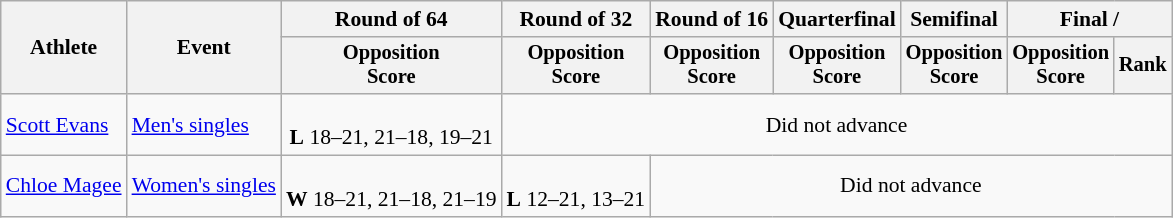<table class=wikitable style="font-size:90%">
<tr>
<th rowspan="2">Athlete</th>
<th rowspan="2">Event</th>
<th>Round of 64</th>
<th>Round of 32</th>
<th>Round of 16</th>
<th>Quarterfinal</th>
<th>Semifinal</th>
<th colspan=2>Final / </th>
</tr>
<tr style="font-size:95%">
<th>Opposition<br>Score</th>
<th>Opposition<br>Score</th>
<th>Opposition<br>Score</th>
<th>Opposition<br>Score</th>
<th>Opposition<br>Score</th>
<th>Opposition<br>Score</th>
<th>Rank</th>
</tr>
<tr align=center>
<td align=left><a href='#'>Scott Evans</a></td>
<td align=left><a href='#'>Men's singles</a></td>
<td><br><strong>L</strong> 18–21, 21–18, 19–21</td>
<td colspan=6>Did not advance</td>
</tr>
<tr align=center>
<td align=left><a href='#'>Chloe Magee</a></td>
<td align=left><a href='#'>Women's singles</a></td>
<td><br><strong>W</strong> 18–21, 21–18, 21–19</td>
<td><br><strong>L</strong> 12–21, 13–21</td>
<td colspan=5>Did not advance</td>
</tr>
</table>
